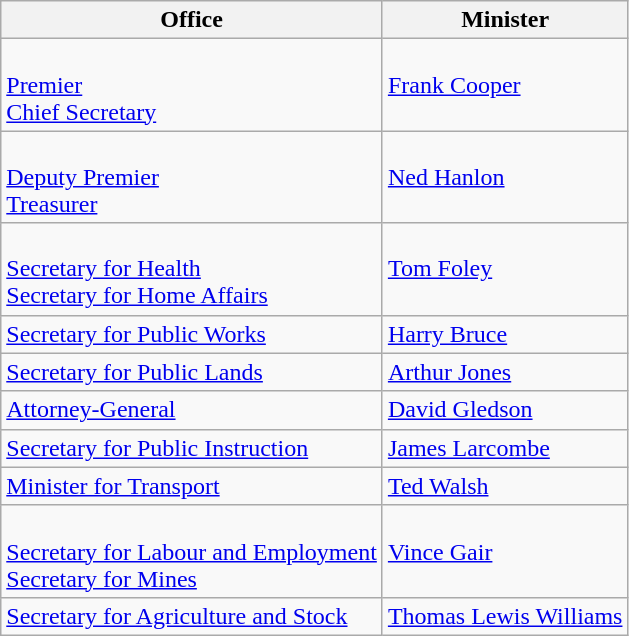<table class="wikitable">
<tr>
<th>Office</th>
<th>Minister</th>
</tr>
<tr>
<td><br><a href='#'>Premier</a><br>
<a href='#'>Chief Secretary</a><br></td>
<td><a href='#'>Frank Cooper</a></td>
</tr>
<tr>
<td><br><a href='#'>Deputy Premier</a><br>
<a href='#'>Treasurer</a></td>
<td><a href='#'>Ned Hanlon</a></td>
</tr>
<tr>
<td><br><a href='#'>Secretary for Health</a><br>
<a href='#'>Secretary for Home Affairs</a></td>
<td><a href='#'>Tom Foley</a></td>
</tr>
<tr>
<td><a href='#'>Secretary for Public Works</a></td>
<td><a href='#'>Harry Bruce</a></td>
</tr>
<tr>
<td><a href='#'>Secretary for Public Lands</a></td>
<td><a href='#'>Arthur Jones</a></td>
</tr>
<tr>
<td><a href='#'>Attorney-General</a></td>
<td><a href='#'>David Gledson</a></td>
</tr>
<tr>
<td><a href='#'>Secretary for Public Instruction</a></td>
<td><a href='#'>James Larcombe</a></td>
</tr>
<tr>
<td><a href='#'>Minister for Transport</a></td>
<td><a href='#'>Ted Walsh</a></td>
</tr>
<tr>
<td><br><a href='#'>Secretary for Labour and Employment</a><br>
<a href='#'>Secretary for Mines</a></td>
<td><a href='#'>Vince Gair</a></td>
</tr>
<tr>
<td><a href='#'>Secretary for Agriculture and Stock</a></td>
<td><a href='#'>Thomas Lewis Williams</a></td>
</tr>
</table>
